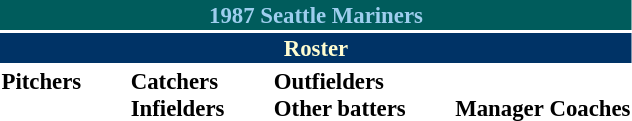<table class="toccolours" style="font-size: 95%;">
<tr>
<th colspan="10" style="background-color: #005c5c;color:#9ECEEE; text-align: center;">1987 Seattle Mariners</th>
</tr>
<tr>
<td colspan="10" style="background-color: #003366; color: #FFFDD0; text-align: center;"><strong>Roster</strong></td>
</tr>
<tr>
<td valign="top"><strong>Pitchers</strong><br>
















</td>
<td width="25px"></td>
<td valign="top"><strong>Catchers</strong><br>



<strong>Infielders</strong>









</td>
<td width="25px"></td>
<td valign="top"><strong>Outfielders</strong><br>







<strong>Other batters</strong>
</td>
<td width="25px"></td>
<td valign="top"><br><strong>Manager</strong>

<strong>Coaches</strong>




</td>
</tr>
</table>
